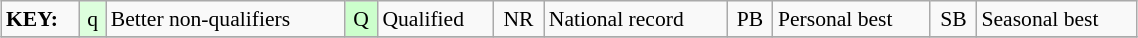<table class="wikitable" style="margin:0.5em auto; font-size:90%;position:relative;" width=60%>
<tr>
<td><strong>KEY:</strong></td>
<td bgcolor=ddffdd align=center>q</td>
<td>Better non-qualifiers</td>
<td bgcolor=ccffcc align=center>Q</td>
<td>Qualified</td>
<td align=center>NR</td>
<td>National record</td>
<td align=center>PB</td>
<td>Personal best</td>
<td align=center>SB</td>
<td>Seasonal best</td>
</tr>
<tr>
</tr>
</table>
